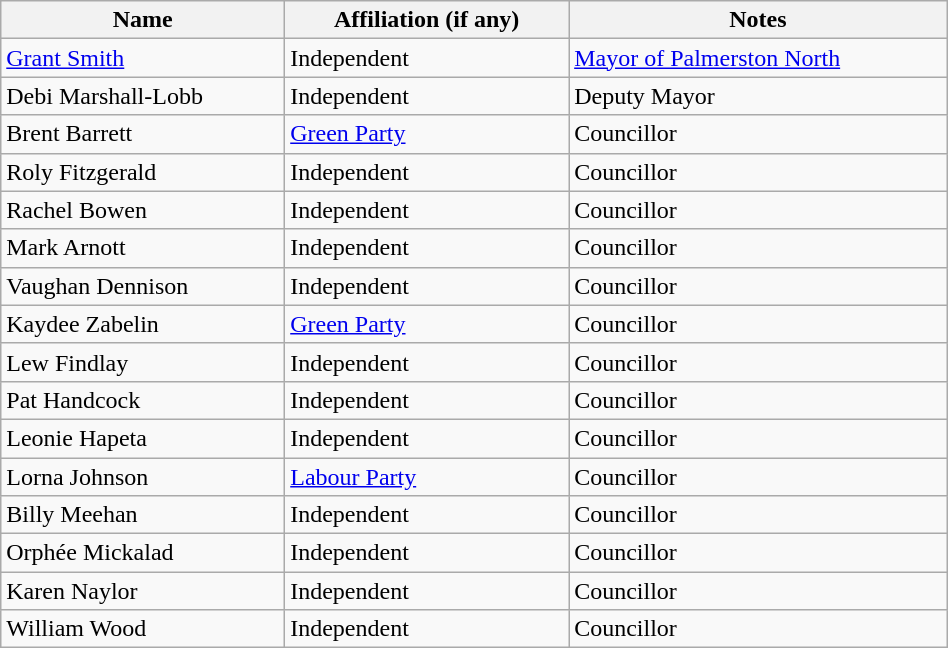<table class="wikitable" width="50%">
<tr>
<th width="15%">Name</th>
<th width="15%">Affiliation (if any)</th>
<th width="20%">Notes</th>
</tr>
<tr>
<td><a href='#'>Grant Smith</a></td>
<td>Independent</td>
<td><a href='#'>Mayor of Palmerston North</a></td>
</tr>
<tr>
<td>Debi Marshall-Lobb</td>
<td>Independent</td>
<td>Deputy Mayor</td>
</tr>
<tr>
<td>Brent Barrett</td>
<td><a href='#'>Green Party</a></td>
<td>Councillor</td>
</tr>
<tr>
<td>Roly Fitzgerald</td>
<td>Independent</td>
<td>Councillor</td>
</tr>
<tr>
<td>Rachel Bowen</td>
<td>Independent</td>
<td>Councillor</td>
</tr>
<tr>
<td>Mark Arnott</td>
<td>Independent</td>
<td>Councillor</td>
</tr>
<tr>
<td>Vaughan Dennison</td>
<td>Independent</td>
<td>Councillor</td>
</tr>
<tr>
<td>Kaydee Zabelin</td>
<td><a href='#'>Green Party</a></td>
<td>Councillor</td>
</tr>
<tr>
<td>Lew Findlay</td>
<td>Independent</td>
<td>Councillor</td>
</tr>
<tr>
<td>Pat Handcock</td>
<td>Independent</td>
<td>Councillor</td>
</tr>
<tr>
<td>Leonie Hapeta</td>
<td>Independent</td>
<td>Councillor</td>
</tr>
<tr>
<td>Lorna Johnson</td>
<td><a href='#'>Labour Party</a></td>
<td>Councillor</td>
</tr>
<tr>
<td>Billy Meehan</td>
<td>Independent</td>
<td>Councillor</td>
</tr>
<tr>
<td>Orphée Mickalad</td>
<td>Independent</td>
<td>Councillor</td>
</tr>
<tr>
<td>Karen Naylor</td>
<td>Independent</td>
<td>Councillor</td>
</tr>
<tr>
<td>William Wood</td>
<td>Independent</td>
<td>Councillor</td>
</tr>
</table>
